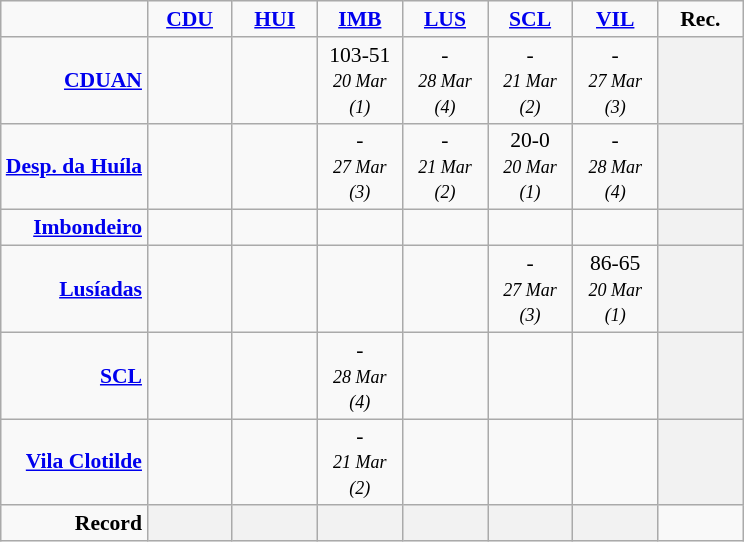<table style="font-size: 90%; text-align: center" class="wikitable">
<tr>
<td></td>
<td width=50><strong><a href='#'>CDU</a></strong></td>
<td width=50><strong><a href='#'>HUI</a></strong></td>
<td width=50><strong><a href='#'>IMB</a></strong></td>
<td width=50><strong><a href='#'>LUS</a></strong></td>
<td width=50><strong><a href='#'>SCL</a></strong></td>
<td width=50><strong><a href='#'>VIL</a></strong></td>
<td width=50><strong>Rec.</strong></td>
</tr>
<tr>
<td align=right><strong><a href='#'>CDUAN</a></strong></td>
<td></td>
<td></td>
<td>103-51<br><small><em>20 Mar <span>(1)</span></em></small></td>
<td>-<br><small><em>28 Mar <span>(4)</span></em></small></td>
<td>-<br><small><em>21 Mar <span>(2)</span></em></small></td>
<td>-<br><small><em>27 Mar <span>(3)</span></em></small></td>
<th></th>
</tr>
<tr>
<td align=right><strong><a href='#'>Desp. da Huíla</a></strong></td>
<td></td>
<td></td>
<td>-<br><small><em>27 Mar <span>(3)</span></em></small></td>
<td>-<br><small><em>21 Mar <span>(2)</span></em></small></td>
<td>20-0<br><small><em>20 Mar <span>(1)</span></em></small></td>
<td>-<br><small><em>28 Mar <span>(4)</span></em></small></td>
<th></th>
</tr>
<tr>
<td align=right><strong><a href='#'>Imbondeiro</a></strong></td>
<td></td>
<td></td>
<td></td>
<td></td>
<td></td>
<td></td>
<th></th>
</tr>
<tr>
<td align=right><strong><a href='#'>Lusíadas</a></strong></td>
<td></td>
<td></td>
<td></td>
<td></td>
<td>-<br><small><em>27 Mar <span>(3)</span></em></small></td>
<td>86-65<br><small><em>20 Mar <span>(1)</span></em></small></td>
<th></th>
</tr>
<tr>
<td align=right><strong><a href='#'>SCL</a></strong></td>
<td></td>
<td></td>
<td>-<br><small><em>28 Mar <span>(4)</span></em></small></td>
<td></td>
<td></td>
<td></td>
<th></th>
</tr>
<tr>
<td align=right><strong><a href='#'>Vila Clotilde</a></strong></td>
<td></td>
<td></td>
<td>-<br><small><em>21 Mar <span>(2)</span></em></small></td>
<td></td>
<td></td>
<td></td>
<th></th>
</tr>
<tr>
<td align=right><strong>Record</strong></td>
<th></th>
<th></th>
<th></th>
<th></th>
<th></th>
<th></th>
<td></td>
</tr>
</table>
